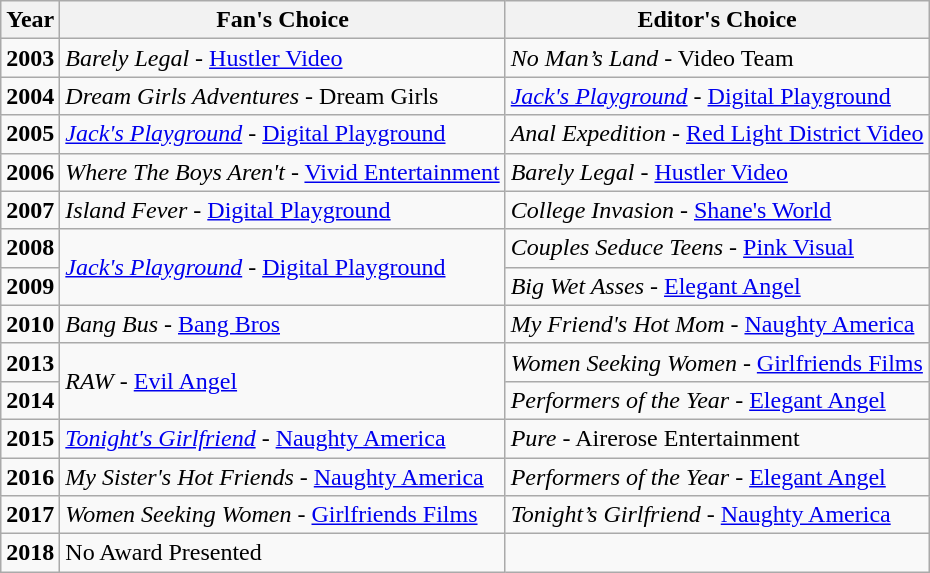<table class="wikitable">
<tr>
<th>Year</th>
<th>Fan's Choice</th>
<th>Editor's Choice</th>
</tr>
<tr>
<td><strong>2003</strong></td>
<td><em>Barely Legal</em> - <a href='#'>Hustler Video</a></td>
<td><em>No Man’s Land</em> - Video Team</td>
</tr>
<tr>
<td><strong>2004</strong></td>
<td><em>Dream Girls Adventures</em> - Dream Girls</td>
<td><em><a href='#'>Jack's Playground</a></em> - <a href='#'>Digital Playground</a></td>
</tr>
<tr>
<td><strong>2005</strong></td>
<td><em><a href='#'>Jack's Playground</a></em> - <a href='#'>Digital Playground</a></td>
<td><em>Anal Expedition</em> - <a href='#'>Red Light District Video</a></td>
</tr>
<tr>
<td><strong>2006</strong></td>
<td><em>Where The Boys Aren't</em> - <a href='#'>Vivid Entertainment</a></td>
<td><em>Barely Legal</em> - <a href='#'>Hustler Video</a></td>
</tr>
<tr>
<td><strong>2007</strong></td>
<td><em>Island Fever</em> - <a href='#'>Digital Playground</a></td>
<td><em>College Invasion</em> - <a href='#'>Shane's World</a></td>
</tr>
<tr>
<td><strong>2008</strong></td>
<td rowspan="2"><em><a href='#'>Jack's Playground</a></em> - <a href='#'>Digital Playground</a></td>
<td><em>Couples Seduce Teens</em> - <a href='#'>Pink Visual</a></td>
</tr>
<tr>
<td><strong>2009</strong></td>
<td><em>Big Wet Asses</em> - <a href='#'>Elegant Angel</a></td>
</tr>
<tr>
<td><strong>2010</strong></td>
<td><em>Bang Bus</em> - <a href='#'>Bang Bros</a></td>
<td><em>My Friend's Hot Mom</em> - <a href='#'>Naughty America</a></td>
</tr>
<tr>
<td><strong>2013</strong></td>
<td rowspan="2"><em>RAW</em> - <a href='#'>Evil Angel</a></td>
<td><em>Women Seeking Women</em> - <a href='#'>Girlfriends Films</a></td>
</tr>
<tr>
<td><strong>2014</strong></td>
<td><em>Performers of the Year</em> - <a href='#'>Elegant Angel</a></td>
</tr>
<tr>
<td><strong>2015</strong></td>
<td><em><a href='#'>Tonight's Girlfriend</a></em> - <a href='#'>Naughty America</a></td>
<td><em>Pure</em> - Airerose Entertainment</td>
</tr>
<tr>
<td><strong>2016</strong></td>
<td><em>My Sister's Hot Friends</em> - <a href='#'>Naughty America</a></td>
<td><em>Performers of the Year</em> - <a href='#'>Elegant Angel</a></td>
</tr>
<tr>
<td><strong>2017</strong></td>
<td><em>Women Seeking Women</em> - <a href='#'>Girlfriends Films</a></td>
<td><em>Tonight’s Girlfriend</em> - <a href='#'>Naughty America</a></td>
</tr>
<tr>
<td><strong>2018</strong></td>
<td>No Award Presented</td>
<td></td>
</tr>
</table>
